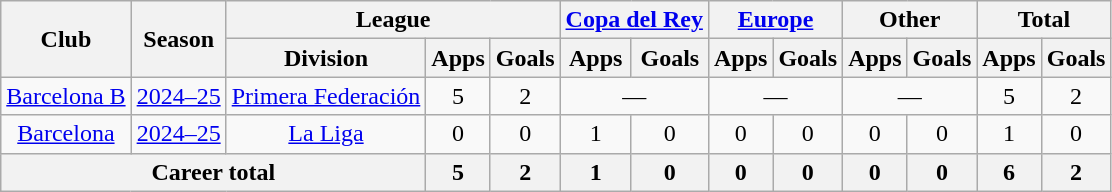<table class="wikitable" style="text-align: center">
<tr>
<th rowspan="2">Club</th>
<th rowspan="2">Season</th>
<th colspan="3">League</th>
<th colspan="2"><a href='#'>Copa del Rey</a></th>
<th colspan="2"><a href='#'>Europe</a></th>
<th colspan="2">Other</th>
<th colspan="2">Total</th>
</tr>
<tr>
<th>Division</th>
<th>Apps</th>
<th>Goals</th>
<th>Apps</th>
<th>Goals</th>
<th>Apps</th>
<th>Goals</th>
<th>Apps</th>
<th>Goals</th>
<th>Apps</th>
<th>Goals</th>
</tr>
<tr>
<td><a href='#'>Barcelona B</a></td>
<td><a href='#'>2024–25</a></td>
<td><a href='#'>Primera Federación</a></td>
<td>5</td>
<td>2</td>
<td colspan="2">—</td>
<td colspan="2">—</td>
<td colspan="2">—</td>
<td>5</td>
<td>2</td>
</tr>
<tr>
<td><a href='#'>Barcelona</a></td>
<td><a href='#'>2024–25</a></td>
<td><a href='#'>La Liga</a></td>
<td>0</td>
<td>0</td>
<td>1</td>
<td>0</td>
<td>0</td>
<td>0</td>
<td>0</td>
<td>0</td>
<td>1</td>
<td>0</td>
</tr>
<tr>
<th colspan="3">Career total</th>
<th>5</th>
<th>2</th>
<th>1</th>
<th>0</th>
<th>0</th>
<th>0</th>
<th>0</th>
<th>0</th>
<th>6</th>
<th>2</th>
</tr>
</table>
